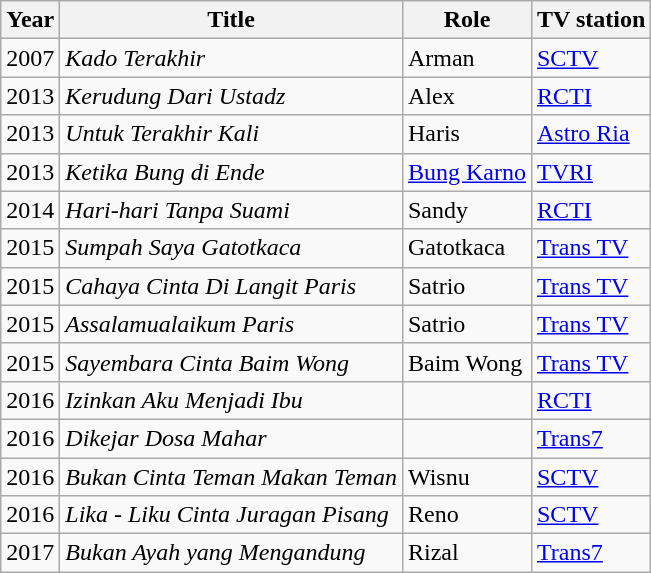<table class="wikitable sortable">
<tr>
<th>Year</th>
<th>Title</th>
<th>Role</th>
<th>TV station</th>
</tr>
<tr>
<td>2007</td>
<td><em>Kado Terakhir</em></td>
<td>Arman</td>
<td><a href='#'>SCTV</a></td>
</tr>
<tr>
<td>2013</td>
<td><em>Kerudung Dari Ustadz</em></td>
<td>Alex</td>
<td><a href='#'>RCTI</a></td>
</tr>
<tr>
<td>2013</td>
<td><em>Untuk Terakhir Kali</em></td>
<td>Haris</td>
<td><a href='#'>Astro Ria</a></td>
</tr>
<tr>
<td>2013</td>
<td><em>Ketika Bung di Ende</em></td>
<td><a href='#'>Bung Karno</a></td>
<td><a href='#'>TVRI</a></td>
</tr>
<tr>
<td>2014</td>
<td><em>Hari-hari Tanpa Suami</em></td>
<td>Sandy</td>
<td><a href='#'>RCTI</a></td>
</tr>
<tr>
<td>2015</td>
<td><em>Sumpah Saya Gatotkaca</em></td>
<td>Gatotkaca</td>
<td><a href='#'>Trans TV</a></td>
</tr>
<tr>
<td>2015</td>
<td><em>Cahaya Cinta Di Langit Paris</em></td>
<td>Satrio</td>
<td><a href='#'>Trans TV</a></td>
</tr>
<tr>
<td>2015</td>
<td><em>Assalamualaikum Paris</em></td>
<td>Satrio</td>
<td><a href='#'>Trans TV</a></td>
</tr>
<tr>
<td>2015</td>
<td><em>Sayembara Cinta Baim Wong</em></td>
<td>Baim Wong</td>
<td><a href='#'>Trans TV</a></td>
</tr>
<tr>
<td>2016</td>
<td><em>Izinkan Aku Menjadi Ibu</em></td>
<td></td>
<td><a href='#'>RCTI</a></td>
</tr>
<tr>
<td>2016</td>
<td><em>Dikejar Dosa Mahar</em></td>
<td></td>
<td><a href='#'>Trans7</a></td>
</tr>
<tr>
<td>2016</td>
<td><em>Bukan Cinta Teman Makan Teman</em></td>
<td>Wisnu</td>
<td><a href='#'>SCTV</a></td>
</tr>
<tr>
<td>2016</td>
<td><em>Lika - Liku Cinta Juragan Pisang</em></td>
<td>Reno</td>
<td><a href='#'>SCTV</a></td>
</tr>
<tr>
<td>2017</td>
<td><em>Bukan Ayah yang Mengandung</em></td>
<td>Rizal</td>
<td><a href='#'>Trans7</a></td>
</tr>
</table>
